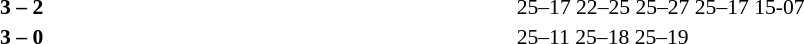<table width=100% cellspacing=1>
<tr>
<th width=20%></th>
<th width=12%></th>
<th width=20%></th>
<th width=33%></th>
<td></td>
</tr>
<tr style=font-size:90%>
<td align=right><strong></strong></td>
<td align=center><strong>3 – 2</strong></td>
<td></td>
<td>25–17 22–25 25–27 25–17 15-07</td>
<td></td>
</tr>
<tr style=font-size:90%>
<td align=right><strong></strong></td>
<td align=center><strong>3 – 0</strong></td>
<td></td>
<td>25–11 25–18 25–19</td>
</tr>
</table>
